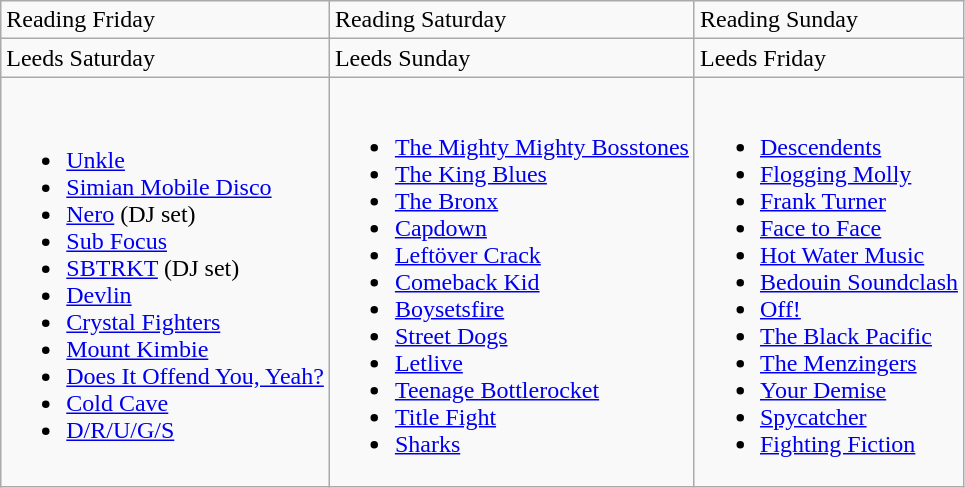<table class="wikitable">
<tr>
<td>Reading Friday</td>
<td>Reading Saturday</td>
<td>Reading Sunday</td>
</tr>
<tr>
<td>Leeds Saturday</td>
<td>Leeds Sunday</td>
<td>Leeds Friday</td>
</tr>
<tr>
<td><br><ul><li><a href='#'>Unkle</a></li><li><a href='#'>Simian Mobile Disco</a></li><li><a href='#'>Nero</a> (DJ set)</li><li><a href='#'>Sub Focus</a></li><li><a href='#'>SBTRKT</a> (DJ set)</li><li><a href='#'>Devlin</a></li><li><a href='#'>Crystal Fighters</a></li><li><a href='#'>Mount Kimbie</a></li><li><a href='#'>Does It Offend You, Yeah?</a></li><li><a href='#'>Cold Cave</a></li><li><a href='#'>D/R/U/G/S</a></li></ul></td>
<td><br><ul><li><a href='#'>The Mighty Mighty Bosstones</a></li><li><a href='#'>The King Blues</a></li><li><a href='#'>The Bronx</a></li><li><a href='#'>Capdown</a></li><li><a href='#'>Leftöver Crack</a></li><li><a href='#'>Comeback Kid</a></li><li><a href='#'>Boysetsfire</a></li><li><a href='#'>Street Dogs</a></li><li><a href='#'>Letlive</a></li><li><a href='#'>Teenage Bottlerocket</a></li><li><a href='#'>Title Fight</a></li><li><a href='#'>Sharks</a></li></ul></td>
<td><br><ul><li><a href='#'>Descendents</a></li><li><a href='#'>Flogging Molly</a></li><li><a href='#'>Frank Turner</a></li><li><a href='#'>Face to Face</a></li><li><a href='#'>Hot Water Music</a></li><li><a href='#'>Bedouin Soundclash</a></li><li><a href='#'>Off!</a></li><li><a href='#'>The Black Pacific</a></li><li><a href='#'>The Menzingers</a></li><li><a href='#'>Your Demise</a></li><li><a href='#'>Spycatcher</a></li><li><a href='#'>Fighting Fiction</a></li></ul></td>
</tr>
</table>
